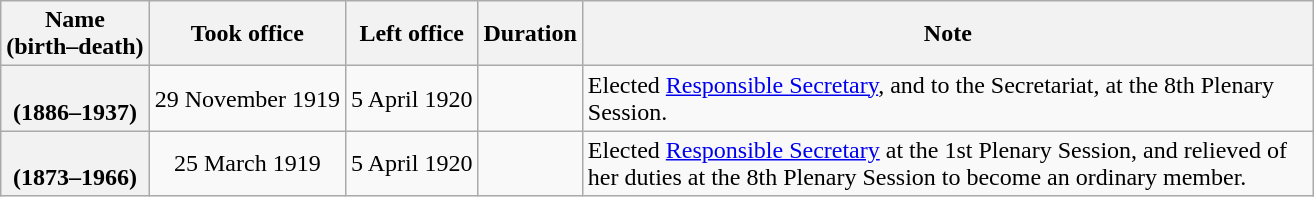<table class="wikitable plainrowheaders sortable" style="text-align:center;" border="1">
<tr>
<th scope="col">Name<br>(birth–death)</th>
<th scope="col">Took office</th>
<th scope="col">Left office</th>
<th scope="col">Duration</th>
<th scope="col" style="width:30em;">Note</th>
</tr>
<tr>
<th scope="row"><br>(1886–1937)</th>
<td>29 November 1919</td>
<td>5 April 1920</td>
<td></td>
<td align="left">Elected <a href='#'>Responsible Secretary</a>, and to the Secretariat, at the 8th Plenary Session.</td>
</tr>
<tr>
<th scope="row"><br>(1873–1966)</th>
<td>25 March 1919</td>
<td>5 April 1920</td>
<td></td>
<td align="left">Elected <a href='#'>Responsible Secretary</a> at the 1st Plenary Session, and relieved of her duties at the 8th Plenary Session to become an ordinary member.</td>
</tr>
</table>
